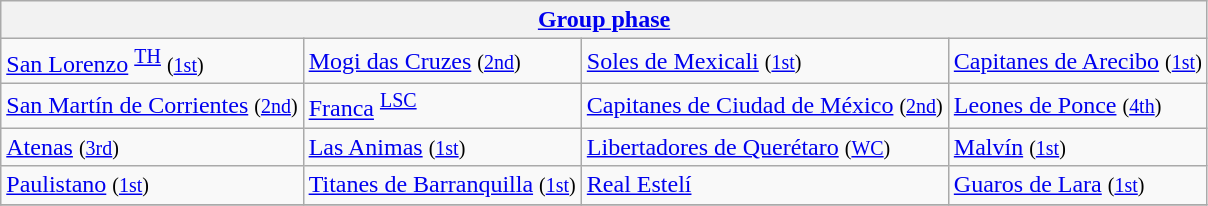<table class="wikitable" style="white-space: nowrap;">
<tr>
<th colspan=4><a href='#'>Group phase</a></th>
</tr>
<tr>
<td> <a href='#'>San Lorenzo</a> <sup><a href='#'>TH</a></sup> <small>(<a href='#'>1st</a>)</small></td>
<td> <a href='#'>Mogi das Cruzes</a> <small>(<a href='#'>2nd</a>)</small></td>
<td> <a href='#'>Soles de Mexicali</a> <small>(<a href='#'>1st</a>)</small></td>
<td> <a href='#'>Capitanes de Arecibo</a> <small>(<a href='#'>1st</a>)</small></td>
</tr>
<tr>
<td> <a href='#'>San Martín de Corrientes</a> <small>(<a href='#'>2nd</a>)</small></td>
<td> <a href='#'>Franca</a>  <sup><a href='#'>LSC</a></sup></td>
<td> <a href='#'>Capitanes de Ciudad de México</a> <small>(<a href='#'>2nd</a>)</small></td>
<td> <a href='#'>Leones de Ponce</a> <small>(<a href='#'>4th</a>)</small></td>
</tr>
<tr>
<td> <a href='#'>Atenas</a> <small>(<a href='#'>3rd</a>)</small></td>
<td> <a href='#'>Las Animas</a> <small>(<a href='#'>1st</a>)</small></td>
<td> <a href='#'>Libertadores de Querétaro</a> <small>(<a href='#'>WC</a>)</small> </td>
<td> <a href='#'>Malvín</a> <small>(<a href='#'>1st</a>)</small></td>
</tr>
<tr>
<td> <a href='#'>Paulistano</a> <small>(<a href='#'>1st</a>)</small></td>
<td> <a href='#'>Titanes de Barranquilla</a> <small>(<a href='#'>1st</a>)</small></td>
<td> <a href='#'>Real Estelí</a></td>
<td> <a href='#'>Guaros de Lara</a> <small>(<a href='#'>1st</a>)</small></td>
</tr>
<tr>
</tr>
</table>
